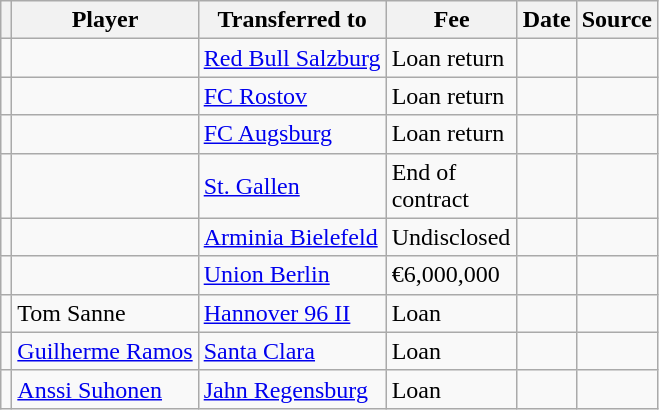<table class="wikitable plainrowheaders sortable">
<tr>
<th></th>
<th scope="col">Player</th>
<th>Transferred to</th>
<th style="width: 80px;">Fee</th>
<th scope="col">Date</th>
<th scope="col">Source</th>
</tr>
<tr>
<td align="center"></td>
<td></td>
<td> <a href='#'>Red Bull Salzburg</a></td>
<td>Loan return</td>
<td></td>
<td></td>
</tr>
<tr>
<td align="center"></td>
<td></td>
<td> <a href='#'>FC Rostov</a></td>
<td>Loan return</td>
<td></td>
<td></td>
</tr>
<tr>
<td align="center"></td>
<td></td>
<td> <a href='#'>FC Augsburg</a></td>
<td>Loan return</td>
<td></td>
<td></td>
</tr>
<tr>
<td align="center"></td>
<td></td>
<td> <a href='#'>St. Gallen</a></td>
<td>End of contract</td>
<td></td>
<td></td>
</tr>
<tr>
<td align="center"></td>
<td></td>
<td> <a href='#'>Arminia Bielefeld</a></td>
<td>Undisclosed</td>
<td></td>
<td></td>
</tr>
<tr>
<td align="center"></td>
<td></td>
<td> <a href='#'>Union Berlin</a></td>
<td>€6,000,000</td>
<td></td>
<td></td>
</tr>
<tr>
<td align="center"></td>
<td> Tom Sanne</td>
<td> <a href='#'>Hannover 96 II</a></td>
<td>Loan</td>
<td></td>
<td></td>
</tr>
<tr>
<td align="center"></td>
<td> <a href='#'>Guilherme Ramos</a></td>
<td> <a href='#'>Santa Clara</a></td>
<td>Loan</td>
<td></td>
<td></td>
</tr>
<tr>
<td align="center"></td>
<td> <a href='#'>Anssi Suhonen</a></td>
<td> <a href='#'>Jahn Regensburg</a></td>
<td>Loan</td>
<td></td>
<td></td>
</tr>
</table>
